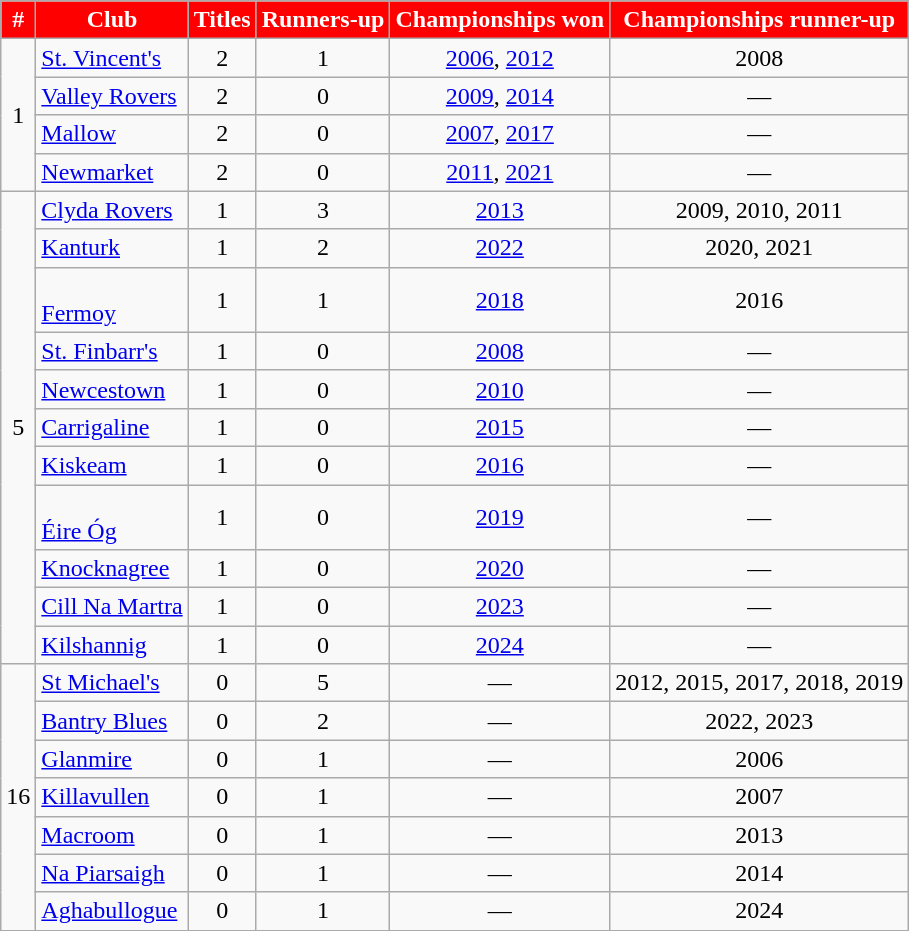<table class="wikitable sortable" style="text-align:center">
<tr>
<th style="background:red;color:white">#</th>
<th style="background:red;color:white">Club</th>
<th style="background:red;color:white">Titles</th>
<th style="background:red;color:white">Runners-up</th>
<th style="background:red;color:white">Championships won</th>
<th style="background:red;color:white">Championships runner-up</th>
</tr>
<tr>
<td rowspan="4">1</td>
<td style="text-align:left"> <a href='#'>St. Vincent's</a></td>
<td>2</td>
<td>1</td>
<td><a href='#'>2006</a>, <a href='#'>2012</a></td>
<td>2008</td>
</tr>
<tr>
<td style="text-align:left"> <a href='#'>Valley Rovers</a></td>
<td>2</td>
<td>0</td>
<td><a href='#'>2009</a>, <a href='#'>2014</a></td>
<td>—</td>
</tr>
<tr>
<td style="text-align:left"> <a href='#'>Mallow</a></td>
<td>2</td>
<td>0</td>
<td><a href='#'>2007</a>, <a href='#'>2017</a></td>
<td>—</td>
</tr>
<tr>
<td style="text-align:left"> <a href='#'>Newmarket</a></td>
<td>2</td>
<td>0</td>
<td><a href='#'>2011</a>, <a href='#'>2021</a></td>
<td>—</td>
</tr>
<tr>
<td rowspan="11">5</td>
<td style="text-align:left"> <a href='#'>Clyda Rovers</a></td>
<td>1</td>
<td>3</td>
<td><a href='#'>2013</a></td>
<td>2009, 2010, 2011</td>
</tr>
<tr>
<td style="text-align:left"> <a href='#'>Kanturk</a></td>
<td>1</td>
<td>2</td>
<td><a href='#'>2022</a></td>
<td>2020, 2021</td>
</tr>
<tr>
<td style="text-align:left"><br><a href='#'>Fermoy</a></td>
<td>1</td>
<td>1</td>
<td><a href='#'>2018</a></td>
<td>2016</td>
</tr>
<tr>
<td style="text-align:left"> <a href='#'>St. Finbarr's</a></td>
<td>1</td>
<td>0</td>
<td><a href='#'>2008</a></td>
<td>—</td>
</tr>
<tr>
<td style="text-align:left"> <a href='#'>Newcestown</a></td>
<td>1</td>
<td>0</td>
<td><a href='#'>2010</a></td>
<td>—</td>
</tr>
<tr>
<td style="text-align:left"> <a href='#'>Carrigaline</a></td>
<td>1</td>
<td>0</td>
<td><a href='#'>2015</a></td>
<td>—</td>
</tr>
<tr>
<td style="text-align:left"> <a href='#'>Kiskeam</a></td>
<td>1</td>
<td>0</td>
<td><a href='#'>2016</a></td>
<td>—</td>
</tr>
<tr>
<td style="text-align:left"><br><a href='#'>Éire Óg</a></td>
<td>1</td>
<td>0</td>
<td><a href='#'>2019</a></td>
<td>—</td>
</tr>
<tr>
<td style="text-align:left"> <a href='#'>Knocknagree</a></td>
<td>1</td>
<td>0</td>
<td><a href='#'>2020</a></td>
<td>—</td>
</tr>
<tr>
<td style="text-align:left"> <a href='#'>Cill Na Martra</a></td>
<td>1</td>
<td>0</td>
<td><a href='#'>2023</a></td>
<td>—</td>
</tr>
<tr>
<td style="text-align:left"> <a href='#'>Kilshannig</a></td>
<td>1</td>
<td>0</td>
<td><a href='#'>2024</a></td>
<td>—</td>
</tr>
<tr>
<td rowspan="7">16</td>
<td style="text-align:left"> <a href='#'>St Michael's</a></td>
<td>0</td>
<td>5</td>
<td>—</td>
<td>2012, 2015, 2017, 2018, 2019</td>
</tr>
<tr>
<td style="text-align:left"> <a href='#'>Bantry Blues</a></td>
<td>0</td>
<td>2</td>
<td>—</td>
<td>2022, 2023</td>
</tr>
<tr>
<td style="text-align:left"> <a href='#'>Glanmire</a></td>
<td>0</td>
<td>1</td>
<td>—</td>
<td>2006</td>
</tr>
<tr>
<td style="text-align:left"> <a href='#'>Killavullen</a></td>
<td>0</td>
<td>1</td>
<td>—</td>
<td>2007</td>
</tr>
<tr>
<td style="text-align:left"> <a href='#'>Macroom</a></td>
<td>0</td>
<td>1</td>
<td>—</td>
<td>2013</td>
</tr>
<tr>
<td style="text-align:left"> <a href='#'>Na Piarsaigh</a></td>
<td>0</td>
<td>1</td>
<td>—</td>
<td>2014</td>
</tr>
<tr>
<td style="text-align:left"> <a href='#'>Aghabullogue</a></td>
<td>0</td>
<td>1</td>
<td>—</td>
<td>2024</td>
</tr>
</table>
